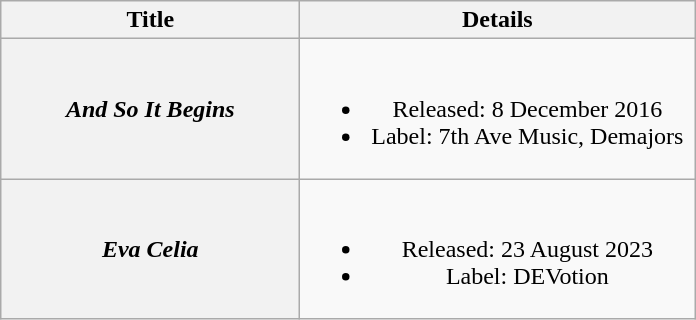<table class="wikitable plainrowheaders" style="text-align:center;">
<tr>
<th scope="col" style="width:12em;">Title</th>
<th scope="col" style="width:16em;">Details</th>
</tr>
<tr>
<th scope="row"><em>And So It Begins</em></th>
<td><br><ul><li>Released: 8 December 2016</li><li>Label: 7th Ave Music, Demajors</li></ul></td>
</tr>
<tr>
<th scope="row"><em>Eva Celia</em></th>
<td><br><ul><li>Released: 23 August 2023</li><li>Label: DEVotion</li></ul></td>
</tr>
</table>
